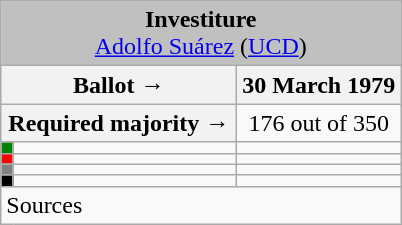<table class="wikitable" style="text-align:center;">
<tr>
<td colspan="3" align="center" bgcolor="#C0C0C0"><strong>Investiture</strong><br><a href='#'>Adolfo Suárez</a> (<a href='#'>UCD</a>)</td>
</tr>
<tr>
<th colspan="2" width="150px">Ballot →</th>
<th>30 March 1979</th>
</tr>
<tr>
<th colspan="2">Required majority →</th>
<td>176 out of 350 </td>
</tr>
<tr>
<th width="1px" style="background:green;"></th>
<td align="left"></td>
<td></td>
</tr>
<tr>
<th style="color:inherit;background:red;"></th>
<td align="left"></td>
<td></td>
</tr>
<tr>
<th style="color:inherit;background:gray;"></th>
<td align="left"></td>
<td></td>
</tr>
<tr>
<th style="color:inherit;background:black;"></th>
<td align="left"></td>
<td></td>
</tr>
<tr>
<td align="left" colspan="3">Sources</td>
</tr>
</table>
